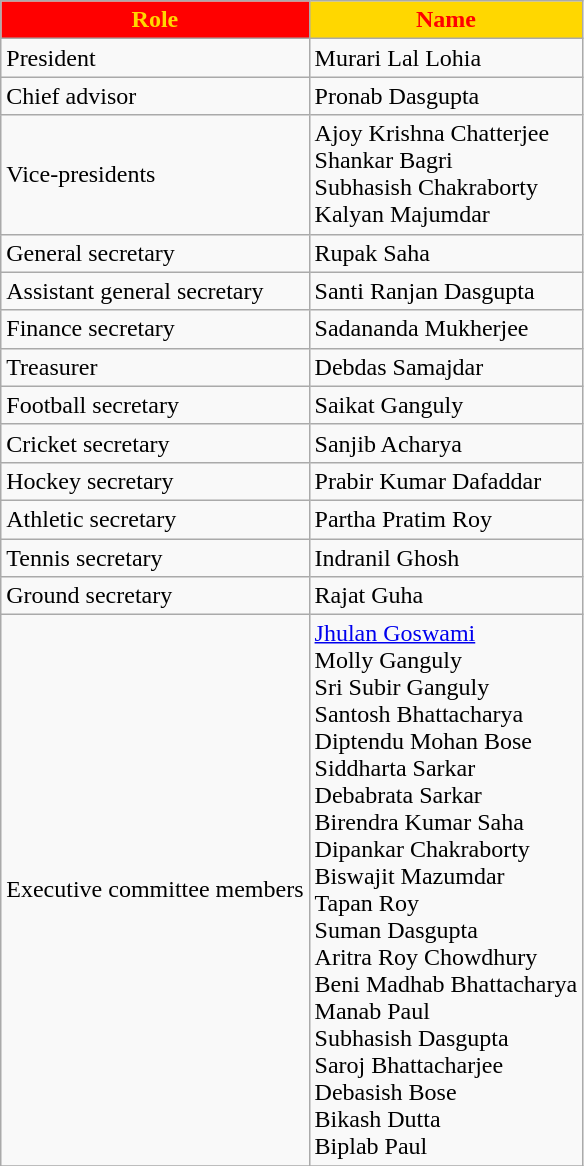<table class="wikitable">
<tr>
<th colspan="1" style="background:Red; color:Gold; text-align:center;">Role</th>
<th colspan="1" style="background:Gold; color:Red; text-align:center;">Name</th>
</tr>
<tr>
<td>President</td>
<td> Murari Lal Lohia</td>
</tr>
<tr>
<td>Chief advisor</td>
<td> Pronab Dasgupta</td>
</tr>
<tr>
<td>Vice-presidents</td>
<td> Ajoy Krishna Chatterjee<br> Shankar Bagri<br> Subhasish Chakraborty<br> Kalyan Majumdar</td>
</tr>
<tr>
<td>General secretary</td>
<td> Rupak Saha</td>
</tr>
<tr>
<td>Assistant general secretary</td>
<td> Santi Ranjan Dasgupta</td>
</tr>
<tr>
<td>Finance secretary</td>
<td> Sadananda Mukherjee</td>
</tr>
<tr>
<td>Treasurer</td>
<td> Debdas Samajdar</td>
</tr>
<tr>
<td>Football secretary</td>
<td> Saikat Ganguly</td>
</tr>
<tr>
<td>Cricket secretary</td>
<td> Sanjib Acharya</td>
</tr>
<tr>
<td>Hockey secretary</td>
<td> Prabir Kumar Dafaddar</td>
</tr>
<tr>
<td>Athletic secretary</td>
<td> Partha Pratim Roy</td>
</tr>
<tr>
<td>Tennis secretary</td>
<td> Indranil Ghosh</td>
</tr>
<tr>
<td>Ground secretary</td>
<td> Rajat Guha</td>
</tr>
<tr>
<td>Executive committee members</td>
<td> <a href='#'>Jhulan Goswami</a><br> Molly Ganguly<br> Sri Subir Ganguly<br> Santosh Bhattacharya<br> Diptendu Mohan Bose<br> Siddharta Sarkar<br> Debabrata Sarkar<br> Birendra Kumar Saha<br> Dipankar Chakraborty<br> Biswajit Mazumdar<br> Tapan Roy<br> Suman Dasgupta<br> Aritra Roy Chowdhury<br> Beni Madhab Bhattacharya<br> Manab Paul<br> Subhasish Dasgupta<br> Saroj Bhattacharjee<br> Debasish Bose<br> Bikash Dutta<br> Biplab Paul</td>
</tr>
<tr>
</tr>
</table>
